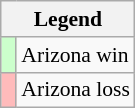<table class="wikitable" style="font-size:90%">
<tr>
<th colspan="2">Legend</th>
</tr>
<tr>
<td bgcolor="#ccffcc"> </td>
<td>Arizona win</td>
</tr>
<tr>
<td bgcolor="#ffbbbb"> </td>
<td>Arizona loss</td>
</tr>
</table>
